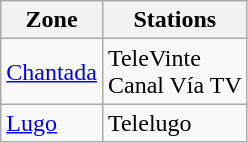<table class="wikitable">
<tr>
<th>Zone</th>
<th>Stations</th>
</tr>
<tr>
<td><a href='#'>Chantada</a></td>
<td>TeleVinte<br>Canal Vía TV</td>
</tr>
<tr>
<td><a href='#'>Lugo</a></td>
<td>Telelugo</td>
</tr>
</table>
